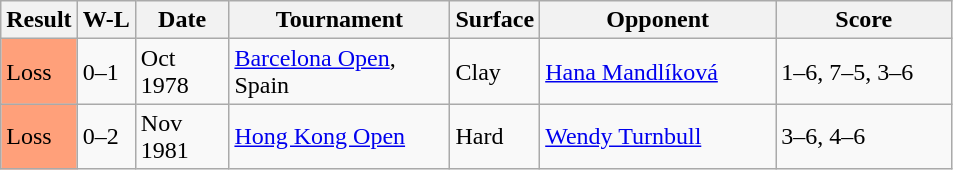<table class="sortable wikitable">
<tr>
<th>Result</th>
<th>W-L</th>
<th style="width:55px">Date</th>
<th style="width:140px">Tournament</th>
<th style="width:50px">Surface</th>
<th style="width:150px">Opponent</th>
<th style="width:110px" class="unsortable">Score</th>
</tr>
<tr>
<td style="background:#ffa07a;">Loss</td>
<td>0–1</td>
<td>Oct 1978</td>
<td><a href='#'>Barcelona Open</a>, Spain</td>
<td>Clay</td>
<td> <a href='#'>Hana Mandlíková</a></td>
<td>1–6, 7–5, 3–6</td>
</tr>
<tr>
<td style="background:#ffa07a;">Loss</td>
<td>0–2</td>
<td>Nov 1981</td>
<td><a href='#'>Hong Kong Open</a></td>
<td>Hard</td>
<td> <a href='#'>Wendy Turnbull</a></td>
<td>3–6, 4–6</td>
</tr>
</table>
